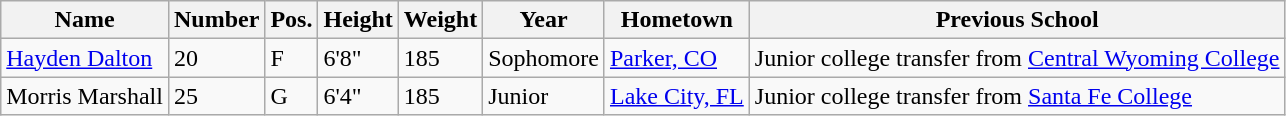<table class="wikitable sortable" border="1">
<tr>
<th>Name</th>
<th>Number</th>
<th>Pos.</th>
<th>Height</th>
<th>Weight</th>
<th>Year</th>
<th>Hometown</th>
<th class="unsortable">Previous School</th>
</tr>
<tr>
<td><a href='#'>Hayden Dalton</a></td>
<td>20</td>
<td>F</td>
<td>6'8"</td>
<td>185</td>
<td>Sophomore</td>
<td><a href='#'>Parker, CO</a></td>
<td>Junior college transfer from <a href='#'>Central Wyoming College</a></td>
</tr>
<tr>
<td>Morris Marshall</td>
<td>25</td>
<td>G</td>
<td>6'4"</td>
<td>185</td>
<td>Junior</td>
<td><a href='#'>Lake City, FL</a></td>
<td>Junior college transfer from <a href='#'>Santa Fe College</a></td>
</tr>
</table>
